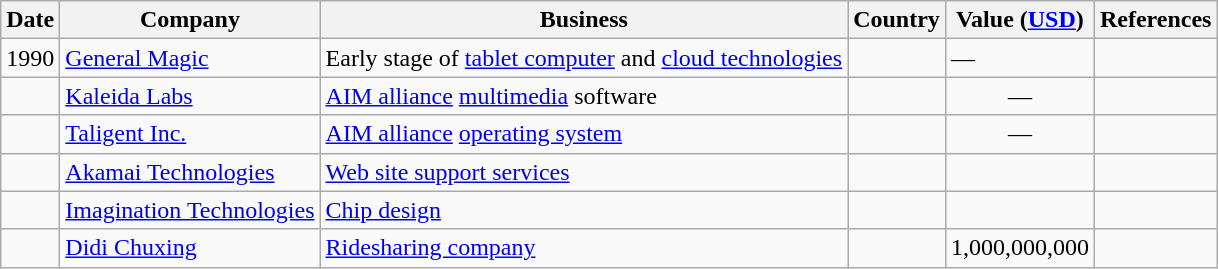<table class="wikitable sortable">
<tr>
<th>Date</th>
<th>Company</th>
<th>Business</th>
<th>Country</th>
<th>Value (<a href='#'>USD</a>)</th>
<th class="unsortable">References</th>
</tr>
<tr>
<td>1990</td>
<td><a href='#'>General Magic</a></td>
<td>Early stage of <a href='#'>tablet computer</a> and <a href='#'>cloud technologies</a></td>
<td></td>
<td>—</td>
<td></td>
</tr>
<tr>
<td></td>
<td><a href='#'>Kaleida Labs</a></td>
<td><a href='#'>AIM alliance</a> <a href='#'>multimedia</a> software</td>
<td></td>
<td align="center">—</td>
<td></td>
</tr>
<tr>
<td></td>
<td><a href='#'>Taligent Inc.</a></td>
<td><a href='#'>AIM alliance</a> <a href='#'>operating system</a></td>
<td></td>
<td align="center">—</td>
<td></td>
</tr>
<tr>
<td></td>
<td><a href='#'>Akamai Technologies</a></td>
<td><a href='#'>Web site support services</a></td>
<td></td>
<td align="right"></td>
<td align="center"></td>
</tr>
<tr>
<td></td>
<td><a href='#'>Imagination Technologies</a></td>
<td><a href='#'>Chip design</a></td>
<td></td>
<td align="right"></td>
<td align="center"></td>
</tr>
<tr>
<td></td>
<td><a href='#'>Didi Chuxing</a></td>
<td><a href='#'>Ridesharing company</a></td>
<td></td>
<td align="right">1,000,000,000</td>
<td align="center"></td>
</tr>
</table>
